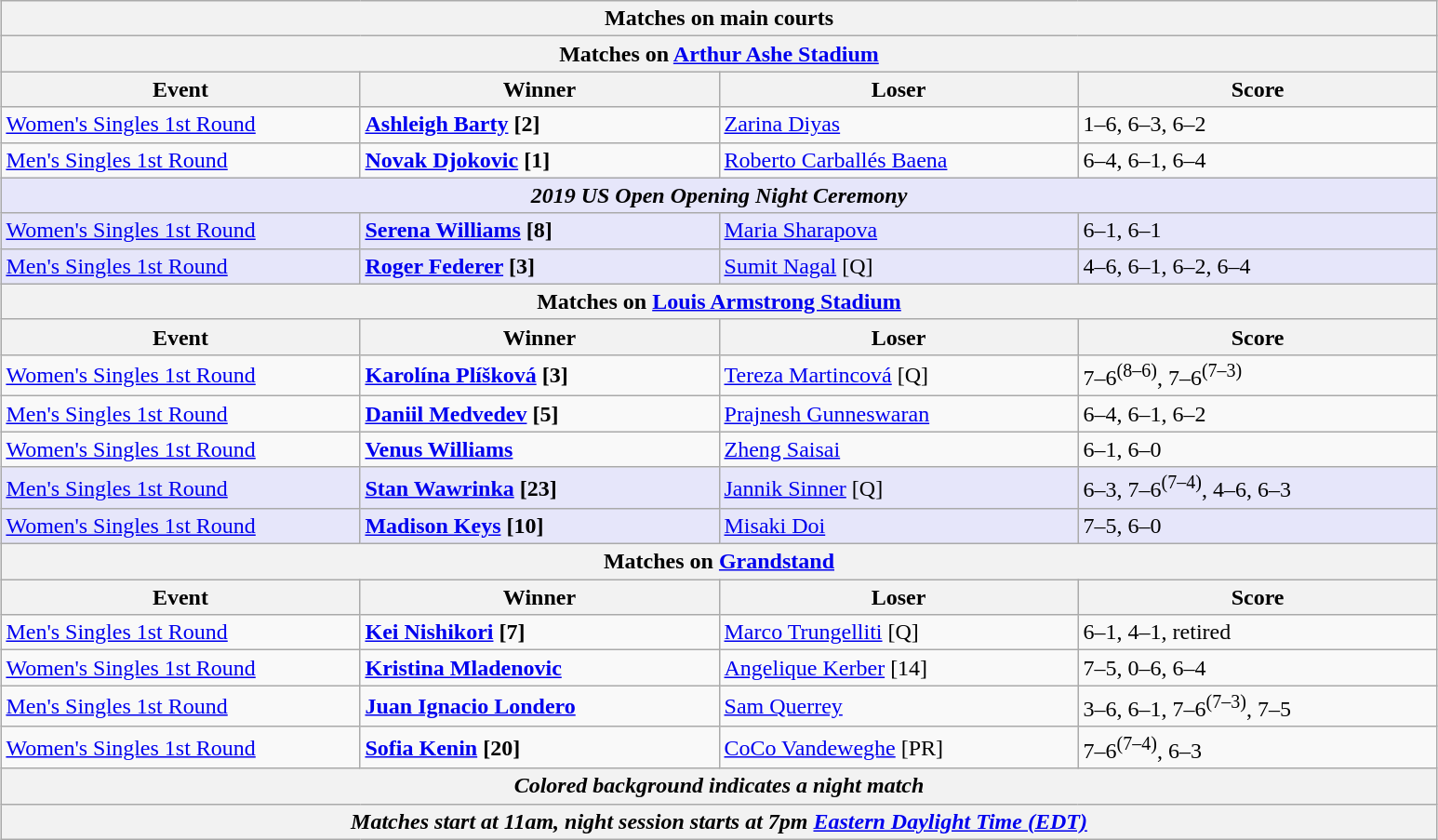<table class="wikitable" style="margin:auto;">
<tr>
<th colspan="4" style="white-space:nowrap;">Matches on main courts</th>
</tr>
<tr>
<th colspan="4"><strong>Matches on <a href='#'>Arthur Ashe Stadium</a></strong></th>
</tr>
<tr>
<th width=250>Event</th>
<th width=250>Winner</th>
<th width=250>Loser</th>
<th width=250>Score</th>
</tr>
<tr>
<td><a href='#'>Women's Singles 1st Round</a></td>
<td> <strong><a href='#'>Ashleigh Barty</a> [2]</strong></td>
<td> <a href='#'>Zarina Diyas</a></td>
<td>1–6, 6–3, 6–2</td>
</tr>
<tr>
<td><a href='#'>Men's Singles 1st Round</a></td>
<td> <strong><a href='#'>Novak Djokovic</a> [1]</strong></td>
<td> <a href='#'>Roberto Carballés Baena</a></td>
<td>6–4, 6–1, 6–4</td>
</tr>
<tr bgcolor=lavender>
<td align="center" colspan=4><strong><em>2019 US Open Opening Night Ceremony</em></strong></td>
</tr>
<tr bgcolor=lavender>
<td><a href='#'>Women's Singles 1st Round</a></td>
<td> <strong><a href='#'>Serena Williams</a> [8]</strong></td>
<td> <a href='#'>Maria Sharapova</a></td>
<td>6–1, 6–1</td>
</tr>
<tr bgcolor="lavender">
<td><a href='#'>Men's Singles 1st Round</a></td>
<td> <strong><a href='#'>Roger Federer</a> [3]</strong></td>
<td> <a href='#'>Sumit Nagal</a> [Q]</td>
<td>4–6, 6–1, 6–2, 6–4</td>
</tr>
<tr>
<th colspan="4"><strong>Matches on <a href='#'>Louis Armstrong Stadium</a></strong></th>
</tr>
<tr>
<th width=250>Event</th>
<th width=250>Winner</th>
<th width=250>Loser</th>
<th width=250>Score</th>
</tr>
<tr>
<td><a href='#'>Women's Singles 1st Round</a></td>
<td> <strong><a href='#'>Karolína Plíšková</a> [3]</strong></td>
<td> <a href='#'>Tereza Martincová</a> [Q]</td>
<td>7–6<sup>(8–6)</sup>, 7–6<sup>(7–3)</sup></td>
</tr>
<tr>
<td><a href='#'>Men's Singles 1st Round</a></td>
<td> <strong><a href='#'>Daniil Medvedev</a> [5]</strong></td>
<td> <a href='#'>Prajnesh Gunneswaran</a></td>
<td>6–4, 6–1, 6–2</td>
</tr>
<tr>
<td><a href='#'>Women's Singles 1st Round</a></td>
<td> <strong><a href='#'>Venus Williams</a></strong></td>
<td> <a href='#'>Zheng Saisai</a></td>
<td>6–1, 6–0</td>
</tr>
<tr bgcolor="lavender">
<td><a href='#'>Men's Singles 1st Round</a></td>
<td><strong> <a href='#'>Stan Wawrinka</a> [23]</strong></td>
<td> <a href='#'>Jannik Sinner</a> [Q]</td>
<td>6–3, 7–6<sup>(7–4)</sup>, 4–6, 6–3</td>
</tr>
<tr bgcolor="lavender">
<td><a href='#'>Women's Singles 1st Round</a></td>
<td> <strong><a href='#'>Madison Keys</a> [10]</strong></td>
<td> <a href='#'>Misaki Doi</a></td>
<td>7–5, 6–0</td>
</tr>
<tr>
<th colspan="4"><strong>Matches on <a href='#'>Grandstand</a></strong></th>
</tr>
<tr>
<th width=250>Event</th>
<th width=250>Winner</th>
<th width=250>Loser</th>
<th width=250>Score</th>
</tr>
<tr>
<td><a href='#'>Men's Singles 1st Round</a></td>
<td> <strong><a href='#'>Kei Nishikori</a> [7]</strong></td>
<td> <a href='#'>Marco Trungelliti</a> [Q]</td>
<td>6–1, 4–1, retired</td>
</tr>
<tr>
<td><a href='#'>Women's Singles 1st Round</a></td>
<td> <strong><a href='#'>Kristina Mladenovic</a></strong></td>
<td> <a href='#'>Angelique Kerber</a> [14]</td>
<td>7–5, 0–6, 6–4</td>
</tr>
<tr>
<td><a href='#'>Men's Singles 1st Round</a></td>
<td> <strong><a href='#'>Juan Ignacio Londero</a></strong></td>
<td> <a href='#'>Sam Querrey</a></td>
<td>3–6, 6–1, 7–6<sup>(7–3)</sup>, 7–5</td>
</tr>
<tr>
<td><a href='#'>Women's Singles 1st Round</a></td>
<td> <strong><a href='#'>Sofia Kenin</a> [20]</strong></td>
<td> <a href='#'>CoCo Vandeweghe</a> [PR]</td>
<td>7–6<sup>(7–4)</sup>, 6–3</td>
</tr>
<tr>
<th colspan=4><em>Colored background indicates a night match</em></th>
</tr>
<tr>
<th colspan=4><em>Matches start at 11am, night session starts at 7pm <a href='#'>Eastern Daylight Time (EDT)</a></em></th>
</tr>
</table>
